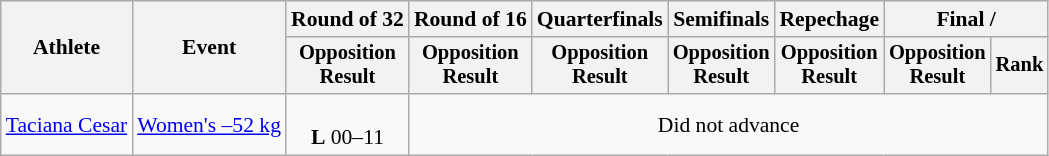<table class="wikitable" style="font-size:90%">
<tr>
<th rowspan="2">Athlete</th>
<th rowspan="2">Event</th>
<th>Round of 32</th>
<th>Round of 16</th>
<th>Quarterfinals</th>
<th>Semifinals</th>
<th>Repechage</th>
<th colspan=2>Final / </th>
</tr>
<tr style="font-size:95%">
<th>Opposition<br>Result</th>
<th>Opposition<br>Result</th>
<th>Opposition<br>Result</th>
<th>Opposition<br>Result</th>
<th>Opposition<br>Result</th>
<th>Opposition<br>Result</th>
<th>Rank</th>
</tr>
<tr align=center>
<td align=left><a href='#'>Taciana Cesar</a></td>
<td align=left><a href='#'>Women's –52 kg</a></td>
<td><br><strong>L</strong> 00–11</td>
<td colspan=6>Did not advance</td>
</tr>
</table>
